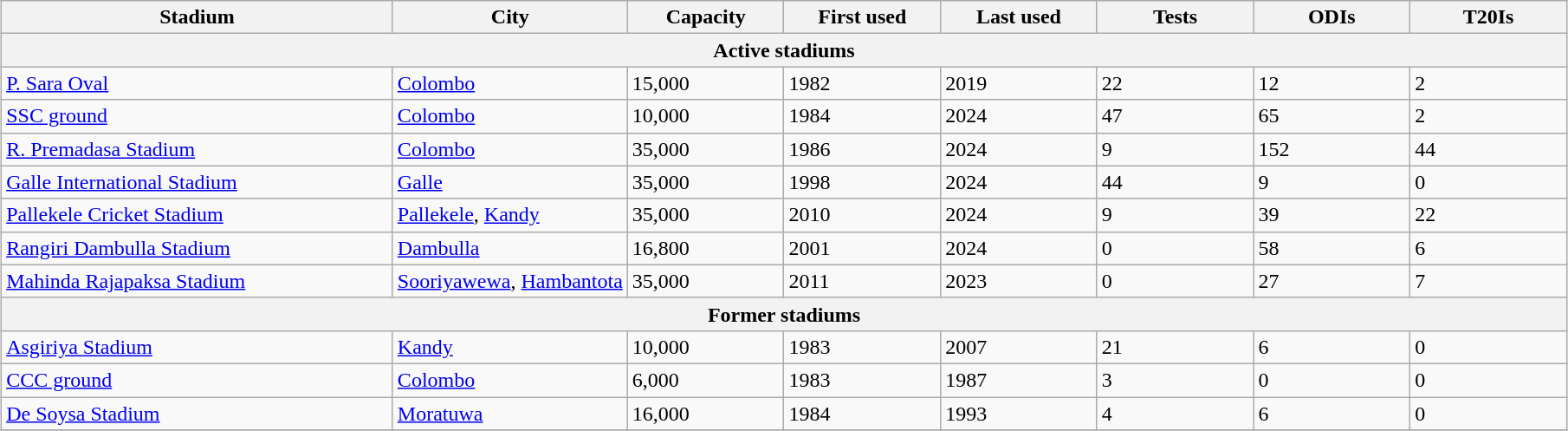<table class="wikitable"  style="margin:1em auto 1em auto;">
<tr>
<th width=25%>Stadium</th>
<th width=15%>City</th>
<th width=10%>Capacity</th>
<th width=10%>First used</th>
<th width=10%>Last used</th>
<th width=10%>Tests</th>
<th width=10%>ODIs</th>
<th width=10%>T20Is</th>
</tr>
<tr>
<th colspan=8>Active stadiums</th>
</tr>
<tr>
<td><a href='#'>P. Sara Oval</a></td>
<td><a href='#'>Colombo</a></td>
<td>15,000</td>
<td>1982</td>
<td>2019</td>
<td>22</td>
<td>12</td>
<td>2</td>
</tr>
<tr>
<td><a href='#'>SSC ground</a></td>
<td><a href='#'>Colombo</a></td>
<td>10,000</td>
<td>1984</td>
<td>2024</td>
<td>47</td>
<td>65</td>
<td>2</td>
</tr>
<tr>
<td><a href='#'>R. Premadasa Stadium</a></td>
<td><a href='#'>Colombo</a></td>
<td>35,000</td>
<td>1986</td>
<td>2024</td>
<td>9</td>
<td>152</td>
<td>44</td>
</tr>
<tr>
<td><a href='#'>Galle International Stadium</a></td>
<td><a href='#'>Galle</a></td>
<td>35,000</td>
<td>1998</td>
<td>2024</td>
<td>44</td>
<td>9</td>
<td>0</td>
</tr>
<tr>
<td><a href='#'>Pallekele Cricket Stadium</a></td>
<td><a href='#'>Pallekele</a>, <a href='#'>Kandy</a></td>
<td>35,000</td>
<td>2010</td>
<td>2024</td>
<td>9</td>
<td>39</td>
<td>22</td>
</tr>
<tr>
<td><a href='#'>Rangiri Dambulla Stadium</a></td>
<td><a href='#'>Dambulla</a></td>
<td>16,800</td>
<td>2001</td>
<td>2024</td>
<td>0</td>
<td>58</td>
<td>6</td>
</tr>
<tr>
<td><a href='#'>Mahinda Rajapaksa Stadium</a></td>
<td><a href='#'>Sooriyawewa</a>, <a href='#'>Hambantota</a></td>
<td>35,000</td>
<td>2011</td>
<td>2023</td>
<td>0</td>
<td>27</td>
<td>7</td>
</tr>
<tr>
<th colspan=8>Former stadiums</th>
</tr>
<tr>
<td><a href='#'>Asgiriya Stadium</a></td>
<td><a href='#'>Kandy</a></td>
<td>10,000</td>
<td>1983</td>
<td>2007</td>
<td>21</td>
<td>6</td>
<td>0</td>
</tr>
<tr>
<td><a href='#'>CCC ground</a></td>
<td><a href='#'>Colombo</a></td>
<td>6,000</td>
<td>1983</td>
<td>1987</td>
<td>3</td>
<td>0</td>
<td>0</td>
</tr>
<tr>
<td><a href='#'>De Soysa Stadium</a></td>
<td><a href='#'>Moratuwa</a></td>
<td>16,000</td>
<td>1984</td>
<td>1993</td>
<td>4</td>
<td>6</td>
<td>0</td>
</tr>
<tr>
</tr>
</table>
